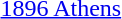<table>
<tr>
<td><a href='#'>1896 Athens</a><br></td>
<td></td>
<td></td>
<td></td>
</tr>
</table>
